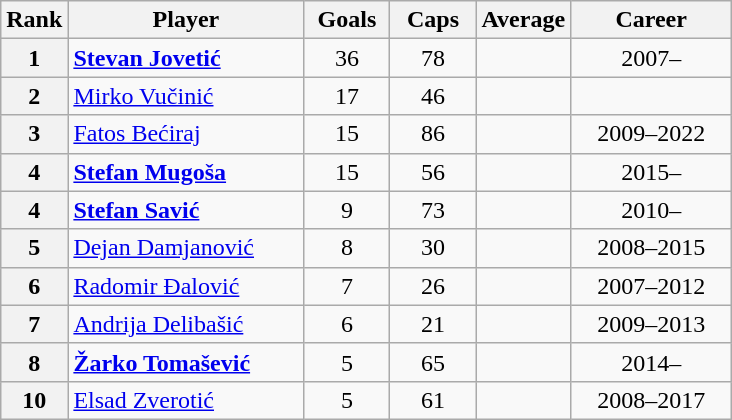<table class="wikitable sortable" style="text-align:center;">
<tr>
<th width="30">Rank</th>
<th width="150">Player</th>
<th width="50">Goals</th>
<th width="50">Caps</th>
<th width="50">Average</th>
<th width="100">Career</th>
</tr>
<tr>
<th>1</th>
<td align=left><strong><a href='#'>Stevan Jovetić</a></strong></td>
<td>36</td>
<td>78</td>
<td></td>
<td>2007–</td>
</tr>
<tr>
<th>2</th>
<td align=left><a href='#'>Mirko Vučinić</a></td>
<td>17</td>
<td>46</td>
<td></td>
<td></td>
</tr>
<tr>
<th>3</th>
<td align=left><a href='#'>Fatos Bećiraj</a></td>
<td>15</td>
<td>86</td>
<td></td>
<td>2009–2022</td>
</tr>
<tr>
<th>4</th>
<td align=left><strong><a href='#'>Stefan Mugoša</a></strong></td>
<td>15</td>
<td>56</td>
<td></td>
<td>2015–</td>
</tr>
<tr>
<th>4</th>
<td align=left><strong><a href='#'>Stefan Savić</a></strong></td>
<td>9</td>
<td>73</td>
<td></td>
<td>2010–</td>
</tr>
<tr>
<th>5</th>
<td align=left><a href='#'>Dejan Damjanović</a></td>
<td>8</td>
<td>30</td>
<td></td>
<td>2008–2015</td>
</tr>
<tr>
<th>6</th>
<td align=left><a href='#'>Radomir Đalović</a></td>
<td>7</td>
<td>26</td>
<td></td>
<td>2007–2012</td>
</tr>
<tr>
<th>7</th>
<td align=left><a href='#'>Andrija Delibašić</a></td>
<td>6</td>
<td>21</td>
<td></td>
<td>2009–2013</td>
</tr>
<tr>
<th>8</th>
<td align=left><strong><a href='#'>Žarko Tomašević</a></strong></td>
<td>5</td>
<td>65</td>
<td></td>
<td>2014–</td>
</tr>
<tr>
<th>10</th>
<td align=left><a href='#'>Elsad Zverotić</a></td>
<td>5</td>
<td>61</td>
<td></td>
<td>2008–2017</td>
</tr>
</table>
